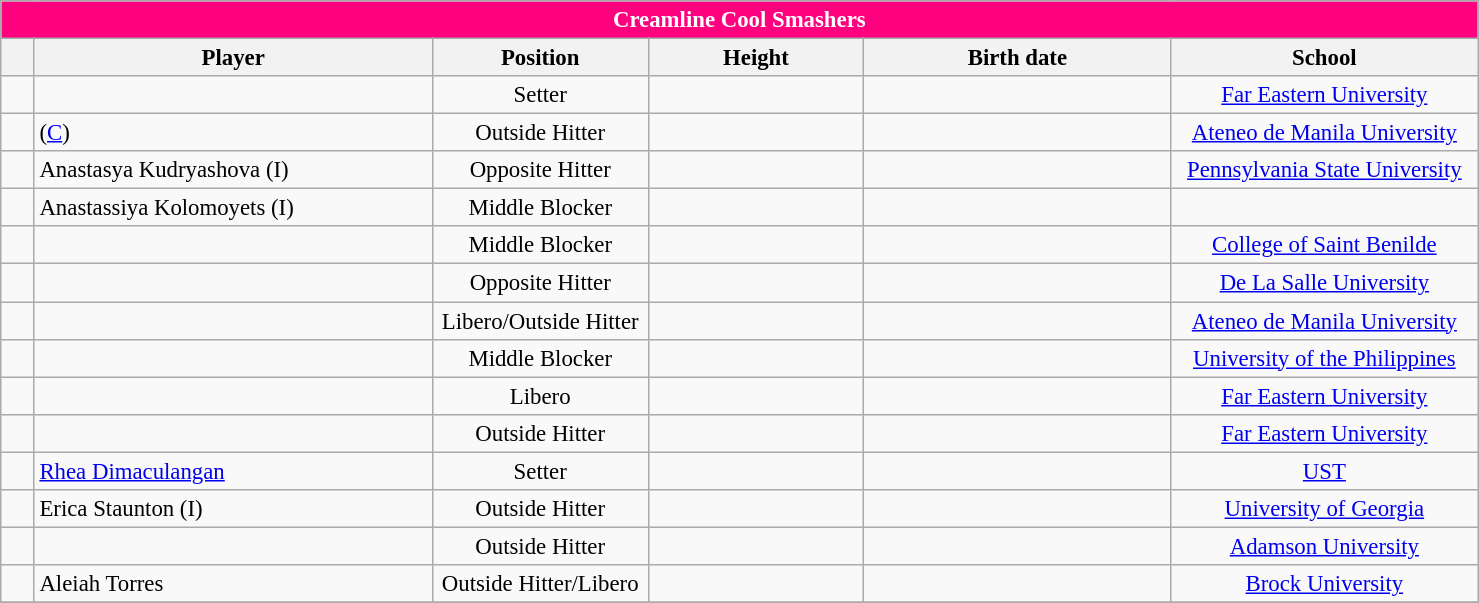<table class="wikitable sortable" style="font-size:95%; text-align:left;">
<tr>
<th colspan="7" style= "background:#FF007F; color:white; text-align: center">Creamline Cool Smashers</th>
</tr>
<tr style="background:#FFFFFF;">
<th style= "align=center; width:1em;"></th>
<th style= "align=center;width:17em;">Player</th>
<th style= "align=center; width:9em;">Position</th>
<th style= "align=center; width:9em;">Height</th>
<th style= "align=center; width:13em;">Birth date</th>
<th style= "align=center; width:13em;">School</th>
</tr>
<tr align=center>
<td></td>
<td align=left> </td>
<td>Setter</td>
<td></td>
<td align=right></td>
<td><a href='#'>Far Eastern University</a></td>
</tr>
<tr align=center>
<td></td>
<td align=left>  (<a href='#'>C</a>)</td>
<td>Outside Hitter</td>
<td></td>
<td align=right></td>
<td><a href='#'>Ateneo de Manila University</a></td>
</tr>
<tr align=center>
<td></td>
<td align=left> Anastasya Kudryashova (I)</td>
<td>Opposite Hitter</td>
<td></td>
<td align=right></td>
<td><a href='#'>Pennsylvania State University</a></td>
</tr>
<tr align=center>
<td></td>
<td align=left> Anastassiya Kolomoyets (I)</td>
<td>Middle Blocker</td>
<td></td>
<td align=right></td>
<td></td>
</tr>
<tr align=center>
<td></td>
<td align=left> </td>
<td>Middle Blocker</td>
<td></td>
<td align="right"></td>
<td><a href='#'>College of Saint Benilde</a></td>
</tr>
<tr align=center>
<td></td>
<td align=left> </td>
<td>Opposite Hitter</td>
<td></td>
<td align="right"></td>
<td><a href='#'>De La Salle University</a></td>
</tr>
<tr align=center>
<td></td>
<td align=left> </td>
<td>Libero/Outside Hitter</td>
<td></td>
<td align="right"></td>
<td><a href='#'>Ateneo de Manila University</a></td>
</tr>
<tr align=center>
<td></td>
<td align=left> </td>
<td>Middle Blocker</td>
<td></td>
<td align="right"></td>
<td><a href='#'>University of the Philippines</a></td>
</tr>
<tr align=center>
<td></td>
<td align=left> </td>
<td>Libero</td>
<td></td>
<td align="right"></td>
<td><a href='#'>Far Eastern University</a></td>
</tr>
<tr align=center>
<td></td>
<td align=left> </td>
<td>Outside Hitter</td>
<td></td>
<td align="right"></td>
<td><a href='#'>Far Eastern University</a></td>
</tr>
<tr align=center>
<td></td>
<td align=left> <a href='#'>Rhea Dimaculangan</a></td>
<td>Setter</td>
<td></td>
<td align=right></td>
<td><a href='#'>UST</a></td>
</tr>
<tr align=center>
<td></td>
<td align=left> Erica Staunton (I)</td>
<td>Outside Hitter</td>
<td></td>
<td align=right></td>
<td><a href='#'>University of Georgia</a></td>
</tr>
<tr align=center>
<td></td>
<td align=left> </td>
<td>Outside Hitter</td>
<td></td>
<td align=right></td>
<td><a href='#'>Adamson University </a></td>
</tr>
<tr align=center>
<td></td>
<td align=left>  Aleiah Torres</td>
<td>Outside Hitter/Libero</td>
<td></td>
<td align=right></td>
<td><a href='#'>Brock University</a></td>
</tr>
<tr align=center>
</tr>
</table>
